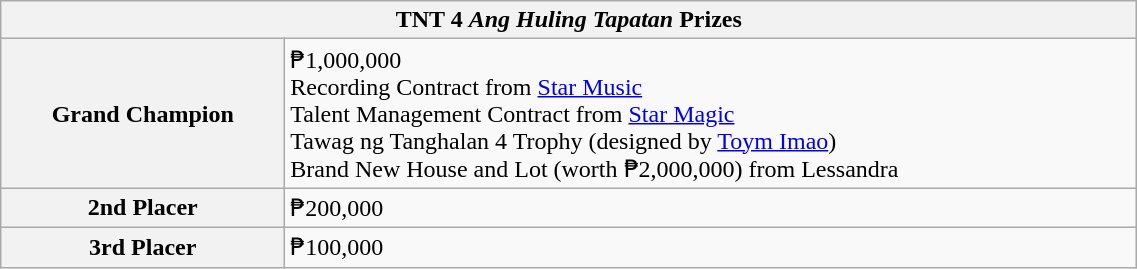<table class="wikitable mw-collapsible mw-collapsed" style="width:60%;text-align:center;font-size:100%">
<tr>
<th colspan="2">TNT 4 <em>Ang Huling Tapatan</em> Prizes</th>
</tr>
<tr>
<th width="15%">Grand Champion</th>
<td align="left" width="45%">₱1,000,000<br>Recording Contract from <a href='#'>Star Music</a><br>Talent Management Contract from <a href='#'>Star Magic</a><br>Tawag ng Tanghalan 4 Trophy (designed by <a href='#'>Toym Imao</a>)<br>Brand New House and Lot (worth ₱2,000,000) from Lessandra</td>
</tr>
<tr>
<th width="15%">2nd Placer</th>
<td align="left" width="45%">₱200,000</td>
</tr>
<tr>
<th width="15%">3rd Placer</th>
<td align="left" width="45%">₱100,000</td>
</tr>
</table>
